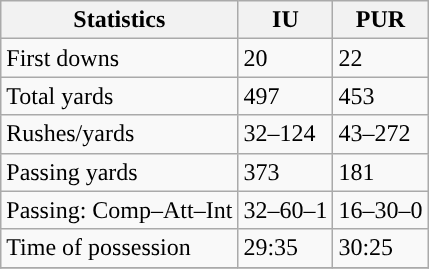<table class="wikitable" style="float: left;">
<tr>
<th>Statistics</th>
<th>IU</th>
<th>PUR</th>
</tr>
<tr>
<td>First downs</td>
<td>20</td>
<td>22</td>
</tr>
<tr>
<td>Total yards</td>
<td>497</td>
<td>453</td>
</tr>
<tr>
<td>Rushes/yards</td>
<td>32–124</td>
<td>43–272</td>
</tr>
<tr>
<td>Passing yards</td>
<td>373</td>
<td>181</td>
</tr>
<tr>
<td>Passing: Comp–Att–Int</td>
<td>32–60–1</td>
<td>16–30–0</td>
</tr>
<tr>
<td>Time of possession</td>
<td>29:35</td>
<td>30:25</td>
</tr>
<tr>
</tr>
</table>
